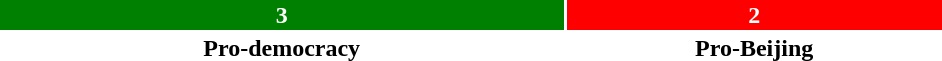<table style="width:50%; text-align:center;">
<tr style="color:white;">
<td style="background:green; width:60%;"><strong>3</strong></td>
<td style="background:red; width:40%;"><strong>2</strong></td>
</tr>
<tr>
<td><span><strong>Pro-democracy</strong></span></td>
<td><span><strong>Pro-Beijing</strong></span></td>
</tr>
</table>
